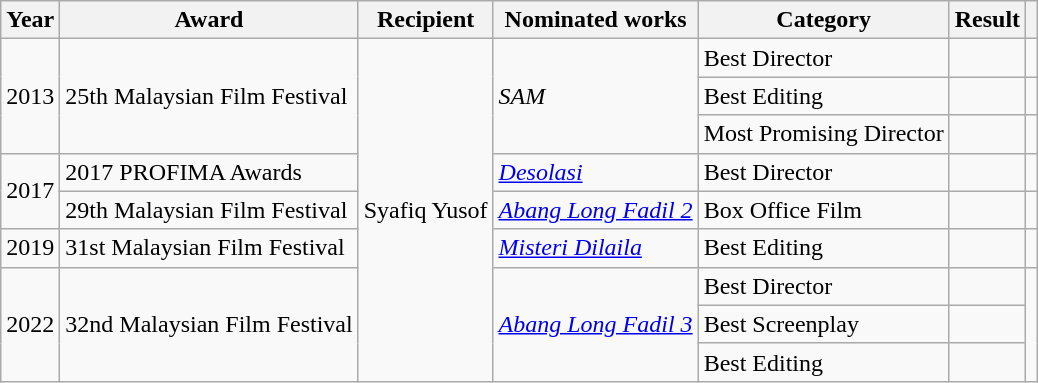<table class="wikitable">
<tr>
<th>Year</th>
<th>Award</th>
<th>Recipient</th>
<th>Nominated works</th>
<th>Category</th>
<th>Result</th>
<th></th>
</tr>
<tr>
<td rowspan="3">2013</td>
<td rowspan="3">25th Malaysian Film Festival</td>
<td rowspan="9">Syafiq Yusof</td>
<td rowspan="3"><em>SAM</em></td>
<td>Best Director</td>
<td></td>
<td></td>
</tr>
<tr>
<td>Best Editing</td>
<td></td>
<td></td>
</tr>
<tr>
<td>Most Promising Director</td>
<td></td>
<td></td>
</tr>
<tr>
<td rowspan="2">2017</td>
<td>2017 PROFIMA Awards</td>
<td><em><a href='#'>Desolasi</a></em></td>
<td>Best Director</td>
<td></td>
<td></td>
</tr>
<tr>
<td>29th Malaysian Film Festival</td>
<td><em><a href='#'>Abang Long Fadil 2</a></em></td>
<td>Box Office Film</td>
<td></td>
<td></td>
</tr>
<tr>
<td>2019</td>
<td>31st Malaysian Film Festival</td>
<td><em><a href='#'>Misteri Dilaila</a></em></td>
<td>Best Editing</td>
<td></td>
<td></td>
</tr>
<tr>
<td rowspan="3">2022</td>
<td rowspan="3">32nd Malaysian Film Festival</td>
<td rowspan="3"><em><a href='#'>Abang Long Fadil 3</a></em></td>
<td>Best Director</td>
<td></td>
<td rowspan="3"></td>
</tr>
<tr>
<td>Best Screenplay</td>
<td></td>
</tr>
<tr>
<td>Best Editing</td>
<td></td>
</tr>
</table>
